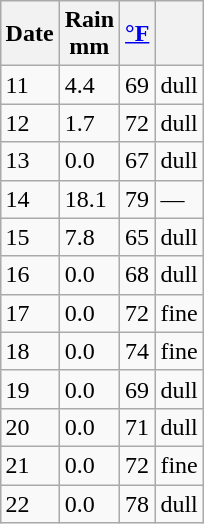<table class="wikitable"  align=right style="margin:0 0 1em 1em">
<tr>
<th>Date</th>
<th>Rain<br>mm</th>
<th><a href='#'>°F</a></th>
<th></th>
</tr>
<tr>
<td>11</td>
<td>4.4</td>
<td>69</td>
<td>dull</td>
</tr>
<tr>
<td>12</td>
<td>1.7</td>
<td>72</td>
<td>dull</td>
</tr>
<tr>
<td>13</td>
<td>0.0</td>
<td>67</td>
<td>dull</td>
</tr>
<tr>
<td>14</td>
<td>18.1</td>
<td>79</td>
<td>—</td>
</tr>
<tr>
<td>15</td>
<td>7.8</td>
<td>65</td>
<td>dull</td>
</tr>
<tr>
<td>16</td>
<td>0.0</td>
<td>68</td>
<td>dull</td>
</tr>
<tr>
<td>17</td>
<td>0.0</td>
<td>72</td>
<td>fine</td>
</tr>
<tr>
<td>18</td>
<td>0.0</td>
<td>74</td>
<td>fine</td>
</tr>
<tr>
<td>19</td>
<td>0.0</td>
<td>69</td>
<td>dull</td>
</tr>
<tr>
<td>20</td>
<td>0.0</td>
<td>71</td>
<td>dull</td>
</tr>
<tr>
<td>21</td>
<td>0.0</td>
<td>72</td>
<td>fine</td>
</tr>
<tr>
<td>22</td>
<td>0.0</td>
<td>78</td>
<td>dull</td>
</tr>
</table>
